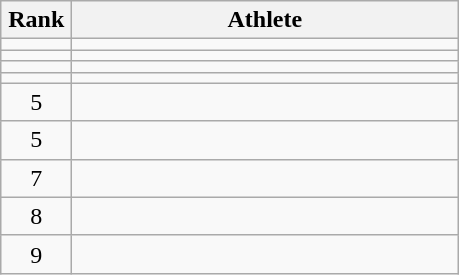<table class="wikitable" style="text-align: center;">
<tr>
<th width=40>Rank</th>
<th width=250>Athlete</th>
</tr>
<tr>
<td></td>
<td align=left></td>
</tr>
<tr>
<td></td>
<td align=left></td>
</tr>
<tr>
<td></td>
<td align=left></td>
</tr>
<tr>
<td></td>
<td align=left></td>
</tr>
<tr>
<td>5</td>
<td align=left></td>
</tr>
<tr>
<td>5</td>
<td align=left></td>
</tr>
<tr>
<td>7</td>
<td align=left></td>
</tr>
<tr>
<td>8</td>
<td align=left></td>
</tr>
<tr>
<td>9</td>
<td align=left></td>
</tr>
</table>
